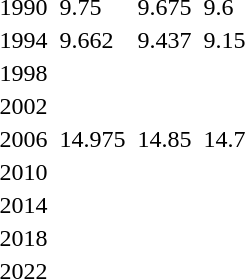<table>
<tr>
<td>1990</td>
<td></td>
<td>9.75</td>
<td></td>
<td>9.675</td>
<td></td>
<td>9.6</td>
</tr>
<tr>
<td>1994</td>
<td></td>
<td>9.662</td>
<td></td>
<td>9.437</td>
<td></td>
<td>9.15</td>
</tr>
<tr>
<td>1998</td>
<td></td>
<td></td>
<td></td>
<td></td>
<td><br></td>
<td></td>
</tr>
<tr>
<td>2002</td>
<td></td>
<td></td>
<td></td>
<td></td>
<td></td>
<td></td>
</tr>
<tr>
<td>2006</td>
<td></td>
<td>14.975</td>
<td></td>
<td>14.85</td>
<td></td>
<td>14.7</td>
</tr>
<tr>
<td>2010<br></td>
<td></td>
<td></td>
<td></td>
<td></td>
<td></td>
<td></td>
</tr>
<tr>
<td>2014<br></td>
<td></td>
<td></td>
<td></td>
<td></td>
<td></td>
<td></td>
</tr>
<tr>
<td>2018<br></td>
<td></td>
<td></td>
<td></td>
<td></td>
<td></td>
<td></td>
</tr>
<tr>
<td>2022<br></td>
<td></td>
<td></td>
<td></td>
<td></td>
<td></td>
<td></td>
</tr>
</table>
